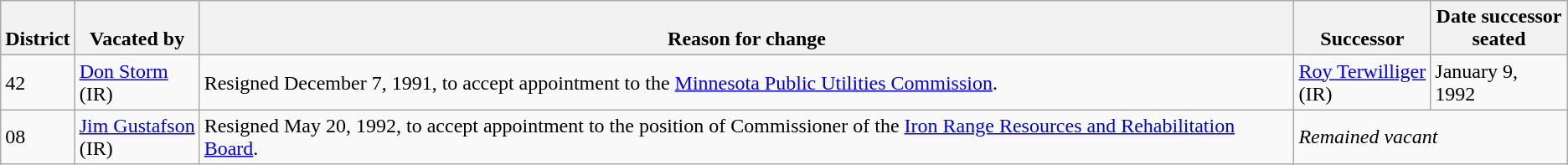<table class="wikitable sortable">
<tr style="vertical-align:bottom;">
<th>District</th>
<th>Vacated by</th>
<th>Reason for change</th>
<th>Successor</th>
<th>Date successor<br>seated</th>
</tr>
<tr>
<td>42</td>
<td nowrap ><a href='#'>Don Storm</a><br>(IR)</td>
<td>Resigned December 7, 1991, to accept appointment to the <a href='#'>Minnesota Public Utilities Commission</a>.</td>
<td nowrap ><a href='#'>Roy Terwilliger</a><br>(IR)</td>
<td>January 9, 1992</td>
</tr>
<tr>
<td>08</td>
<td nowrap ><a href='#'>Jim Gustafson</a><br>(IR)</td>
<td>Resigned May 20, 1992, to accept appointment to the position of Commissioner of the <a href='#'>Iron Range Resources and Rehabilitation Board</a>.</td>
<td colspan="2"><em>Remained vacant</em></td>
</tr>
</table>
